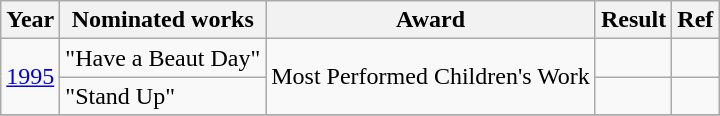<table class="wikitable">
<tr>
<th>Year</th>
<th>Nominated works</th>
<th>Award</th>
<th>Result</th>
<th>Ref</th>
</tr>
<tr>
<td rowspan="2"><a href='#'>1995</a></td>
<td>"Have a Beaut Day"</td>
<td rowspan="2">Most Performed Children's Work</td>
<td></td>
<td></td>
</tr>
<tr>
<td>"Stand Up"</td>
<td></td>
<td></td>
</tr>
<tr>
</tr>
</table>
